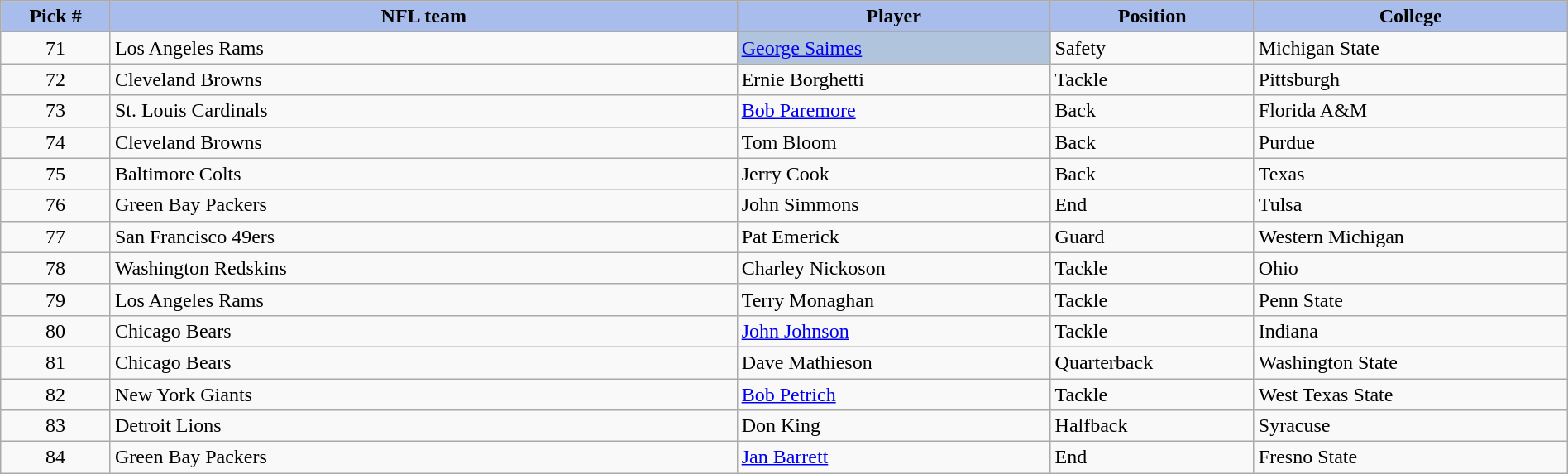<table class="wikitable sortable sortable" style="width: 100%">
<tr>
<th style="background:#A8BDEC;" width=7%>Pick #</th>
<th width=40% style="background:#A8BDEC;">NFL team</th>
<th width=20% style="background:#A8BDEC;">Player</th>
<th width=13% style="background:#A8BDEC;">Position</th>
<th style="background:#A8BDEC;">College</th>
</tr>
<tr>
<td align=center>71</td>
<td>Los Angeles Rams</td>
<td bgcolor=lightsteelblue><a href='#'>George Saimes</a></td>
<td>Safety</td>
<td>Michigan State</td>
</tr>
<tr>
<td align=center>72</td>
<td>Cleveland Browns</td>
<td>Ernie Borghetti</td>
<td>Tackle</td>
<td>Pittsburgh</td>
</tr>
<tr>
<td align=center>73</td>
<td>St. Louis Cardinals</td>
<td><a href='#'>Bob Paremore</a></td>
<td>Back</td>
<td>Florida A&M</td>
</tr>
<tr>
<td align=center>74</td>
<td>Cleveland Browns</td>
<td>Tom Bloom</td>
<td>Back</td>
<td>Purdue</td>
</tr>
<tr>
<td align=center>75</td>
<td>Baltimore Colts</td>
<td>Jerry Cook</td>
<td>Back</td>
<td>Texas</td>
</tr>
<tr>
<td align=center>76</td>
<td>Green Bay Packers</td>
<td>John Simmons</td>
<td>End</td>
<td>Tulsa</td>
</tr>
<tr>
<td align=center>77</td>
<td>San Francisco 49ers</td>
<td>Pat Emerick</td>
<td>Guard</td>
<td>Western Michigan</td>
</tr>
<tr>
<td align=center>78</td>
<td>Washington Redskins</td>
<td>Charley Nickoson</td>
<td>Tackle</td>
<td>Ohio</td>
</tr>
<tr>
<td align=center>79</td>
<td>Los Angeles Rams</td>
<td>Terry Monaghan</td>
<td>Tackle</td>
<td>Penn State</td>
</tr>
<tr>
<td align=center>80</td>
<td>Chicago Bears</td>
<td><a href='#'>John Johnson</a></td>
<td>Tackle</td>
<td>Indiana</td>
</tr>
<tr>
<td align=center>81</td>
<td>Chicago Bears</td>
<td>Dave Mathieson</td>
<td>Quarterback</td>
<td>Washington State</td>
</tr>
<tr>
<td align=center>82</td>
<td>New York Giants</td>
<td><a href='#'>Bob Petrich</a></td>
<td>Tackle</td>
<td>West Texas State</td>
</tr>
<tr>
<td align=center>83</td>
<td>Detroit Lions</td>
<td>Don King</td>
<td>Halfback</td>
<td>Syracuse</td>
</tr>
<tr>
<td align=center>84</td>
<td>Green Bay Packers</td>
<td><a href='#'>Jan Barrett</a></td>
<td>End</td>
<td>Fresno State</td>
</tr>
</table>
